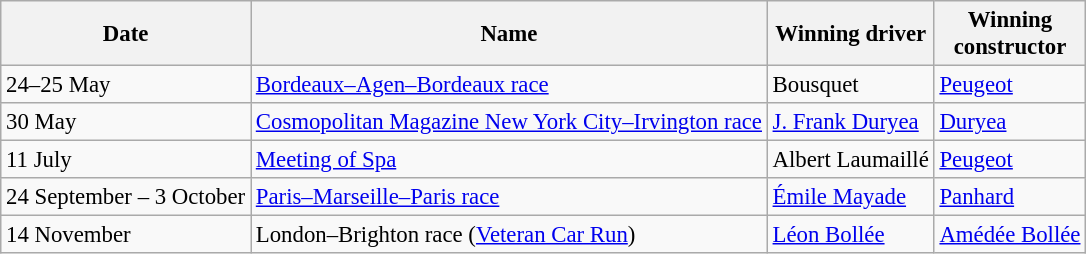<table class="wikitable" style="font-size:95%">
<tr>
<th>Date</th>
<th>Name</th>
<th>Winning driver</th>
<th>Winning<br>constructor</th>
</tr>
<tr>
<td>24–25 May</td>
<td> <a href='#'>Bordeaux–Agen–Bordeaux race</a></td>
<td> Bousquet</td>
<td><a href='#'>Peugeot</a></td>
</tr>
<tr>
<td>30 May</td>
<td> <a href='#'>Cosmopolitan Magazine New York City–Irvington race</a></td>
<td> <a href='#'>J. Frank Duryea</a></td>
<td><a href='#'>Duryea</a></td>
</tr>
<tr>
<td>11 July</td>
<td> <a href='#'>Meeting of Spa</a></td>
<td> Albert Laumaillé</td>
<td><a href='#'>Peugeot</a></td>
</tr>
<tr>
<td>24 September – 3 October</td>
<td> <a href='#'>Paris–Marseille–Paris race</a></td>
<td> <a href='#'>Émile Mayade</a></td>
<td><a href='#'>Panhard</a></td>
</tr>
<tr>
<td>14 November</td>
<td> London–Brighton race (<a href='#'>Veteran Car Run</a>)</td>
<td> <a href='#'>Léon Bollée</a></td>
<td><a href='#'>Amédée Bollée</a></td>
</tr>
</table>
